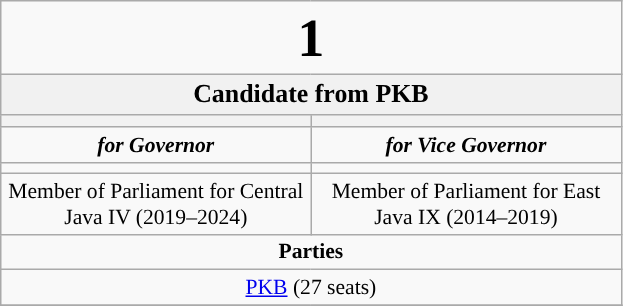<table class=wikitable style="font-size:90%; text-align:center;">
<tr>
<td colspan=2><big><big><big><big><big><strong>1</strong></big></big></big></big></big></td>
</tr>
<tr>
<td colspan=2 style="background:#f1f1f1;"><strong><big>Candidate from PKB</big></strong></td>
</tr>
<tr>
<th style="font-size:135%; color:black; background:#"><a href='#'></a></th>
<th style="font-size:135%; color:black; background:"><a href='#'></a></th>
</tr>
<tr style="font-size:100%; color:black; background:#">
<td style="width:3em; width:200px;"><strong><em>for Governor</em></strong></td>
<td style="width:3em; width:200px;"><strong><em>for Vice Governor</em></strong></td>
</tr>
<tr>
<td></td>
<td></td>
</tr>
<tr>
<td>Member of Parliament for Central Java IV (2019–2024)</td>
<td>Member of Parliament for East Java IX (2014–2019)</td>
</tr>
<tr>
<td colspan=2><strong>Parties</strong></td>
</tr>
<tr>
<td colspan=2 style="align:center"> <a href='#'>PKB</a> (27 seats)</td>
</tr>
<tr>
</tr>
</table>
